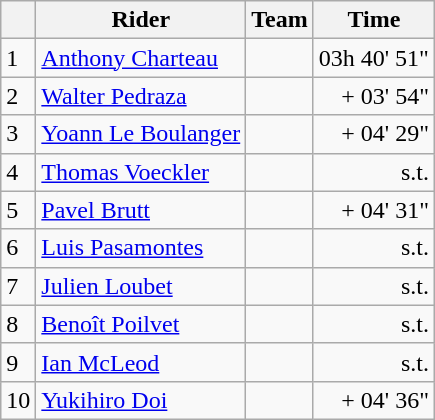<table class=wikitable>
<tr>
<th></th>
<th>Rider</th>
<th>Team</th>
<th>Time</th>
</tr>
<tr>
<td>1</td>
<td> <a href='#'>Anthony Charteau</a> </td>
<td></td>
<td align=right>03h 40' 51"</td>
</tr>
<tr>
<td>2</td>
<td> <a href='#'>Walter Pedraza</a></td>
<td></td>
<td align=right>+ 03' 54"</td>
</tr>
<tr>
<td>3</td>
<td> <a href='#'>Yoann Le Boulanger</a></td>
<td></td>
<td align=right>+ 04' 29"</td>
</tr>
<tr>
<td>4</td>
<td> <a href='#'>Thomas Voeckler</a></td>
<td></td>
<td align=right>s.t.</td>
</tr>
<tr>
<td>5</td>
<td> <a href='#'>Pavel Brutt</a></td>
<td></td>
<td align=right>+ 04' 31"</td>
</tr>
<tr>
<td>6</td>
<td> <a href='#'>Luis Pasamontes</a></td>
<td></td>
<td align=right>s.t.</td>
</tr>
<tr>
<td>7</td>
<td> <a href='#'>Julien Loubet</a></td>
<td></td>
<td align=right>s.t.</td>
</tr>
<tr>
<td>8</td>
<td> <a href='#'>Benoît Poilvet</a></td>
<td></td>
<td align=right>s.t.</td>
</tr>
<tr>
<td>9</td>
<td> <a href='#'>Ian McLeod</a></td>
<td></td>
<td align=right>s.t.</td>
</tr>
<tr>
<td>10</td>
<td> <a href='#'>Yukihiro Doi</a></td>
<td></td>
<td align=right>+ 04' 36"</td>
</tr>
</table>
